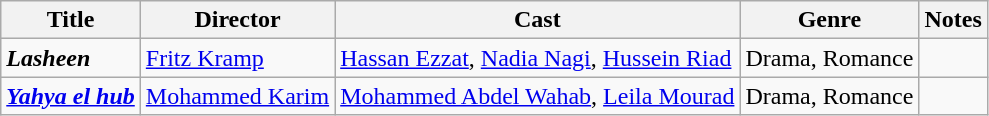<table class="wikitable">
<tr>
<th>Title</th>
<th>Director</th>
<th>Cast</th>
<th>Genre</th>
<th>Notes</th>
</tr>
<tr>
<td><strong><em>Lasheen</em></strong> <br></td>
<td><a href='#'>Fritz Kramp</a></td>
<td><a href='#'>Hassan Ezzat</a>, <a href='#'>Nadia Nagi</a>, <a href='#'>Hussein Riad</a></td>
<td>Drama, Romance</td>
<td></td>
</tr>
<tr>
<td><strong><em><a href='#'>Yahya el hub</a></em></strong></td>
<td><a href='#'>Mohammed Karim</a></td>
<td><a href='#'>Mohammed Abdel Wahab</a>, <a href='#'>Leila Mourad</a></td>
<td>Drama, Romance</td>
<td></td>
</tr>
</table>
